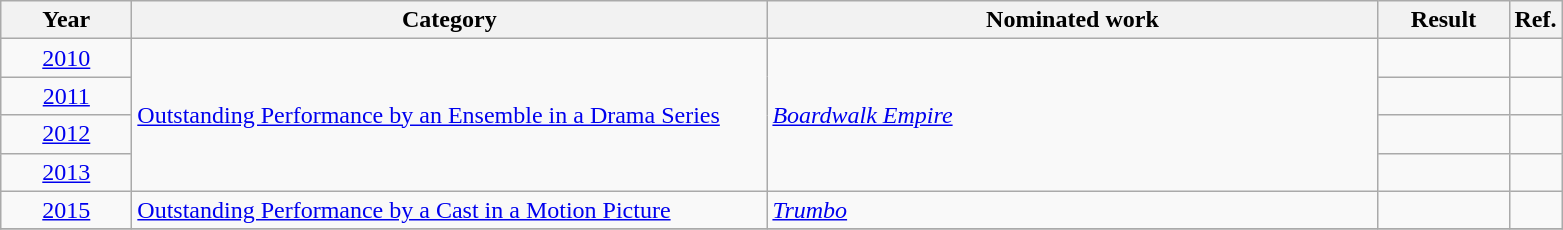<table class=wikitable>
<tr>
<th scope="col" style="width:5em;">Year</th>
<th scope="col" style="width:26em;">Category</th>
<th scope="col" style="width:25em;">Nominated work</th>
<th scope="col" style="width:5em;">Result</th>
<th>Ref.</th>
</tr>
<tr>
<td style="text-align:center;"><a href='#'>2010</a></td>
<td rowspan=4><a href='#'>Outstanding Performance by an Ensemble in a Drama Series</a></td>
<td rowspan=4><em><a href='#'>Boardwalk Empire</a></em></td>
<td></td>
<td></td>
</tr>
<tr>
<td style="text-align:center;"><a href='#'>2011</a></td>
<td></td>
<td></td>
</tr>
<tr>
<td style="text-align:center;"><a href='#'>2012</a></td>
<td></td>
<td></td>
</tr>
<tr>
<td style="text-align:center;"><a href='#'>2013</a></td>
<td></td>
<td></td>
</tr>
<tr>
<td style="text-align:center;"><a href='#'>2015</a></td>
<td><a href='#'>Outstanding Performance by a Cast in a Motion Picture</a></td>
<td><em><a href='#'>Trumbo</a></em></td>
<td></td>
<td></td>
</tr>
<tr>
</tr>
</table>
